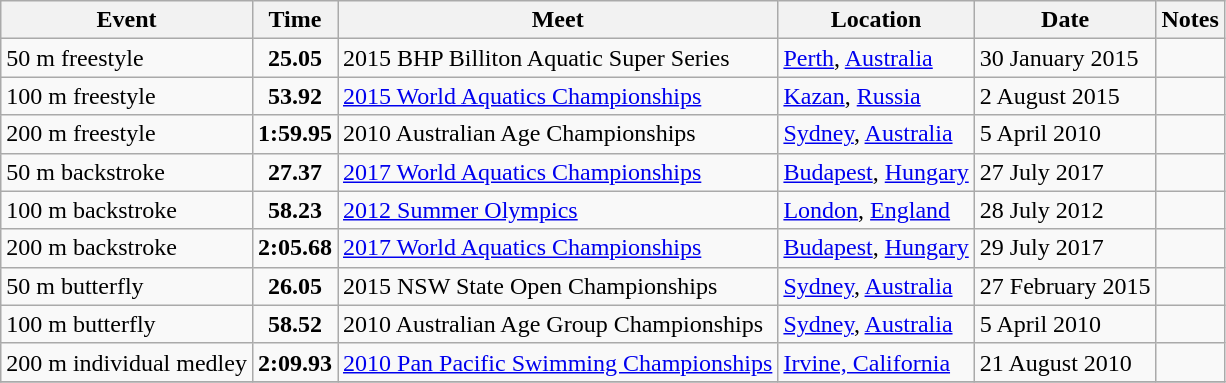<table class="wikitable">
<tr>
<th>Event</th>
<th>Time</th>
<th>Meet</th>
<th>Location</th>
<th>Date</th>
<th>Notes</th>
</tr>
<tr>
<td>50 m freestyle</td>
<td style="text-align:center;"><strong>25.05</strong></td>
<td>2015 BHP Billiton Aquatic Super Series</td>
<td><a href='#'>Perth</a>, <a href='#'>Australia</a></td>
<td>30 January 2015</td>
<td></td>
</tr>
<tr>
<td>100 m freestyle</td>
<td style="text-align:center;"><strong>53.92</strong></td>
<td><a href='#'>2015 World Aquatics Championships</a></td>
<td><a href='#'>Kazan</a>, <a href='#'>Russia</a></td>
<td>2 August 2015</td>
<td></td>
</tr>
<tr>
<td>200 m freestyle</td>
<td style="text-align:center;"><strong>1:59.95</strong></td>
<td>2010 Australian Age Championships</td>
<td><a href='#'>Sydney</a>, <a href='#'>Australia</a></td>
<td>5 April 2010</td>
<td></td>
</tr>
<tr>
<td>50 m backstroke</td>
<td style="text-align:center;"><strong>27.37</strong></td>
<td><a href='#'>2017 World Aquatics Championships</a></td>
<td><a href='#'>Budapest</a>, <a href='#'>Hungary</a></td>
<td>27 July 2017</td>
<td></td>
</tr>
<tr>
<td>100 m backstroke</td>
<td style="text-align:center;"><strong>58.23</strong></td>
<td><a href='#'>2012 Summer Olympics</a></td>
<td><a href='#'>London</a>, <a href='#'>England</a></td>
<td>28 July 2012</td>
<td></td>
</tr>
<tr>
<td>200 m backstroke</td>
<td style="text-align:center;"><strong>2:05.68</strong></td>
<td><a href='#'>2017 World Aquatics Championships</a></td>
<td><a href='#'>Budapest</a>, <a href='#'>Hungary</a></td>
<td>29 July 2017</td>
<td></td>
</tr>
<tr>
<td>50 m butterfly</td>
<td style="text-align:center;"><strong>26.05</strong></td>
<td>2015 NSW State Open Championships</td>
<td><a href='#'>Sydney</a>, <a href='#'>Australia</a></td>
<td>27 February 2015</td>
<td></td>
</tr>
<tr>
<td>100 m butterfly</td>
<td style="text-align:center;"><strong>58.52</strong></td>
<td>2010 Australian Age Group Championships</td>
<td><a href='#'>Sydney</a>, <a href='#'>Australia</a></td>
<td>5 April 2010</td>
<td></td>
</tr>
<tr>
<td>200 m individual medley</td>
<td style="text-align:center;"><strong>2:09.93</strong></td>
<td><a href='#'>2010 Pan Pacific Swimming Championships</a></td>
<td><a href='#'>Irvine, California</a></td>
<td>21 August 2010</td>
<td></td>
</tr>
<tr>
</tr>
</table>
